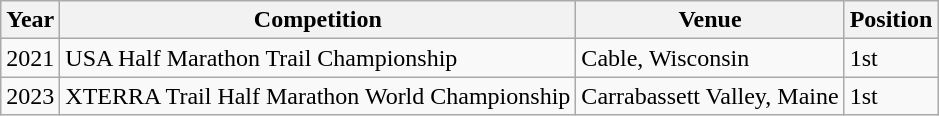<table class="wikitable">
<tr>
<th>Year</th>
<th>Competition</th>
<th>Venue</th>
<th>Position</th>
</tr>
<tr>
<td>2021</td>
<td>USA Half Marathon Trail Championship</td>
<td>Cable, Wisconsin</td>
<td>1st </td>
</tr>
<tr>
<td>2023</td>
<td>XTERRA Trail Half Marathon World Championship</td>
<td>Carrabassett Valley, Maine</td>
<td>1st </td>
</tr>
</table>
